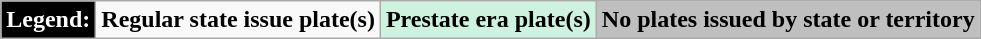<table class="wikitable">
<tr>
<td style="background: black; color: white;"><strong>Legend:</strong></td>
<td><strong>Regular state issue plate(s)</strong></td>
<td style="background:#CEF2E0";><strong>Prestate era plate(s)</strong></td>
<td style="background:#BFBFBF";><strong>No plates issued by state or territory</strong></td>
</tr>
</table>
